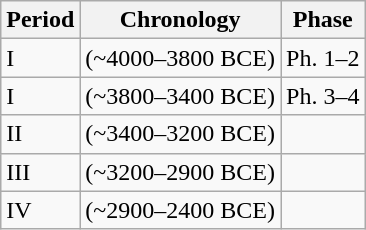<table class="wikitable">
<tr>
<th>Period</th>
<th>Chronology</th>
<th>Phase</th>
</tr>
<tr>
<td>I</td>
<td>(~4000–3800 BCE)</td>
<td>Ph. 1–2</td>
</tr>
<tr>
<td>I</td>
<td>(~3800–3400 BCE)</td>
<td>Ph. 3–4</td>
</tr>
<tr>
<td>II</td>
<td>(~3400–3200 BCE)</td>
<td></td>
</tr>
<tr>
<td>III</td>
<td>(~3200–2900 BCE)</td>
<td></td>
</tr>
<tr>
<td>IV</td>
<td>(~2900–2400 BCE)</td>
<td></td>
</tr>
</table>
